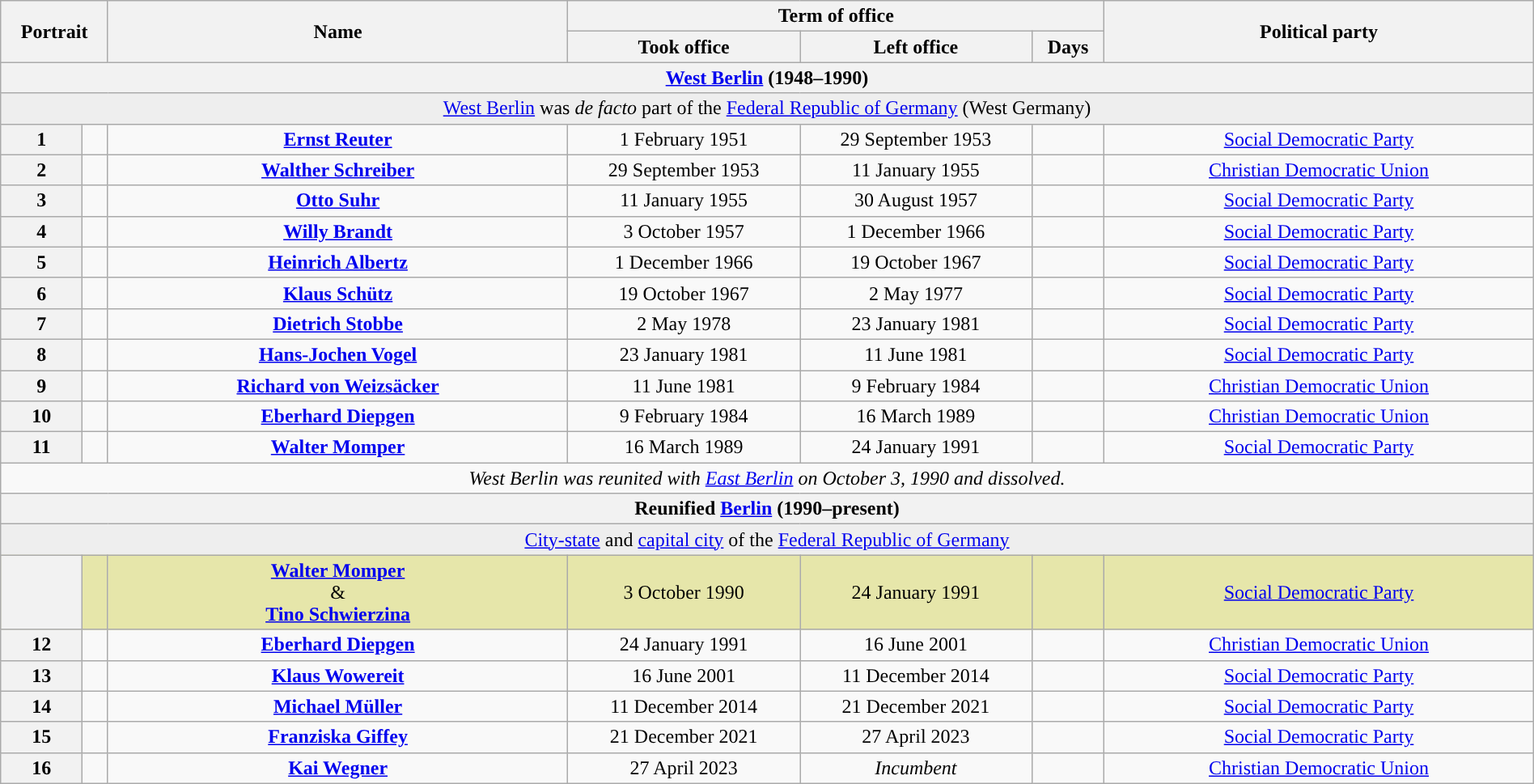<table class="wikitable" style="text-align:center; width:100%; border:1px #AAAAFF solid">
<tr>
<th width=80px rowspan=2 colspan=2>Portrait</th>
<th width=30% rowspan=2>Name<br></th>
<th width=35% colspan=3>Term of office</th>
<th width=28% rowspan=2>Political party</th>
</tr>
<tr>
<th>Took office</th>
<th>Left office</th>
<th>Days</th>
</tr>
<tr>
<th colspan="7"><a href='#'>West Berlin</a> (1948–1990)</th>
</tr>
<tr>
<td bgcolor=#EEEEEE colspan=7><a href='#'>West Berlin</a> was <em>de facto</em> part of the <a href='#'>Federal Republic of Germany</a> (West Germany)</td>
</tr>
<tr>
<th style="background:">1</th>
<td></td>
<td><strong><a href='#'>Ernst Reuter</a></strong><br></td>
<td>1 February 1951</td>
<td>29 September 1953</td>
<td></td>
<td><a href='#'>Social Democratic Party</a></td>
</tr>
<tr>
<th style="background:">2</th>
<td></td>
<td><strong><a href='#'>Walther Schreiber</a></strong><br></td>
<td>29 September 1953</td>
<td>11 January 1955</td>
<td></td>
<td><a href='#'>Christian Democratic Union</a></td>
</tr>
<tr>
<th style="background:">3</th>
<td></td>
<td><strong><a href='#'>Otto Suhr</a></strong><br></td>
<td>11 January 1955</td>
<td>30 August 1957<br></td>
<td></td>
<td><a href='#'>Social Democratic Party</a></td>
</tr>
<tr>
<th style="background:">4</th>
<td></td>
<td><strong><a href='#'>Willy Brandt</a></strong><br></td>
<td>3 October 1957</td>
<td>1 December 1966</td>
<td></td>
<td><a href='#'>Social Democratic Party</a></td>
</tr>
<tr>
<th style="background:">5</th>
<td></td>
<td><strong><a href='#'>Heinrich Albertz</a></strong><br></td>
<td>1 December 1966</td>
<td>19 October 1967</td>
<td></td>
<td><a href='#'>Social Democratic Party</a></td>
</tr>
<tr>
<th style="background:">6</th>
<td></td>
<td><strong><a href='#'>Klaus Schütz</a></strong><br></td>
<td>19 October 1967</td>
<td>2 May 1977</td>
<td></td>
<td><a href='#'>Social Democratic Party</a></td>
</tr>
<tr>
<th style="background:">7</th>
<td></td>
<td><strong><a href='#'>Dietrich Stobbe</a></strong><br></td>
<td>2 May 1978</td>
<td>23 January 1981</td>
<td></td>
<td><a href='#'>Social Democratic Party</a></td>
</tr>
<tr>
<th style="background:">8</th>
<td></td>
<td><strong><a href='#'>Hans-Jochen Vogel</a></strong><br></td>
<td>23 January 1981</td>
<td>11 June 1981</td>
<td></td>
<td><a href='#'>Social Democratic Party</a></td>
</tr>
<tr>
<th style="background:">9</th>
<td></td>
<td><strong><a href='#'>Richard von Weizsäcker</a></strong><br></td>
<td>11 June 1981</td>
<td>9 February 1984</td>
<td></td>
<td><a href='#'>Christian Democratic Union</a></td>
</tr>
<tr>
<th style="background:">10</th>
<td></td>
<td><strong><a href='#'>Eberhard Diepgen</a></strong><br></td>
<td>9 February 1984</td>
<td>16 March 1989</td>
<td></td>
<td><a href='#'>Christian Democratic Union</a></td>
</tr>
<tr>
<th style="background:">11</th>
<td></td>
<td><strong><a href='#'>Walter Momper</a></strong><br></td>
<td>16 March 1989</td>
<td>24 January 1991</td>
<td></td>
<td><a href='#'>Social Democratic Party</a></td>
</tr>
<tr>
<td colspan="7"><em>West Berlin was reunited with <a href='#'>East Berlin</a> on October 3, 1990 and dissolved.</em></td>
</tr>
<tr>
<th colspan="7">Reunified <a href='#'>Berlin</a> (1990–present)</th>
</tr>
<tr>
<td bgcolor=#EEEEEE colspan=8><a href='#'>City-state</a> and <a href='#'>capital city</a> of the <a href='#'>Federal Republic of Germany</a></td>
</tr>
<tr style="background-color: #E6E6AA" |>
<th style="background: "></th>
<td></td>
<td><strong><a href='#'>Walter Momper</a></strong><br> &<br><strong><a href='#'>Tino Schwierzina</a></strong><br></td>
<td>3 October 1990</td>
<td>24 January 1991</td>
<td></td>
<td><a href='#'>Social Democratic Party</a></td>
</tr>
<tr>
<th style="background: ">12<br></th>
<td></td>
<td><strong><a href='#'>Eberhard Diepgen</a></strong><br></td>
<td>24 January 1991</td>
<td>16 June 2001</td>
<td></td>
<td><a href='#'>Christian Democratic Union</a></td>
</tr>
<tr>
<th style="background: ">13</th>
<td></td>
<td><strong><a href='#'>Klaus Wowereit</a></strong><br></td>
<td>16 June 2001</td>
<td>11 December 2014</td>
<td></td>
<td><a href='#'>Social Democratic Party</a></td>
</tr>
<tr>
<th style="background: ">14</th>
<td></td>
<td><strong><a href='#'>Michael Müller</a></strong><br></td>
<td>11 December 2014</td>
<td>21 December 2021</td>
<td></td>
<td><a href='#'>Social Democratic Party</a></td>
</tr>
<tr>
<th style="background: ">15</th>
<td></td>
<td><strong><a href='#'>Franziska Giffey</a></strong><br></td>
<td>21 December 2021</td>
<td>27 April 2023</td>
<td></td>
<td><a href='#'>Social Democratic Party</a></td>
</tr>
<tr>
<th style="background: ">16</th>
<td></td>
<td><strong><a href='#'>Kai Wegner</a></strong><br></td>
<td>27 April 2023</td>
<td><em>Incumbent</em></td>
<td></td>
<td><a href='#'>Christian Democratic Union</a></td>
</tr>
</table>
